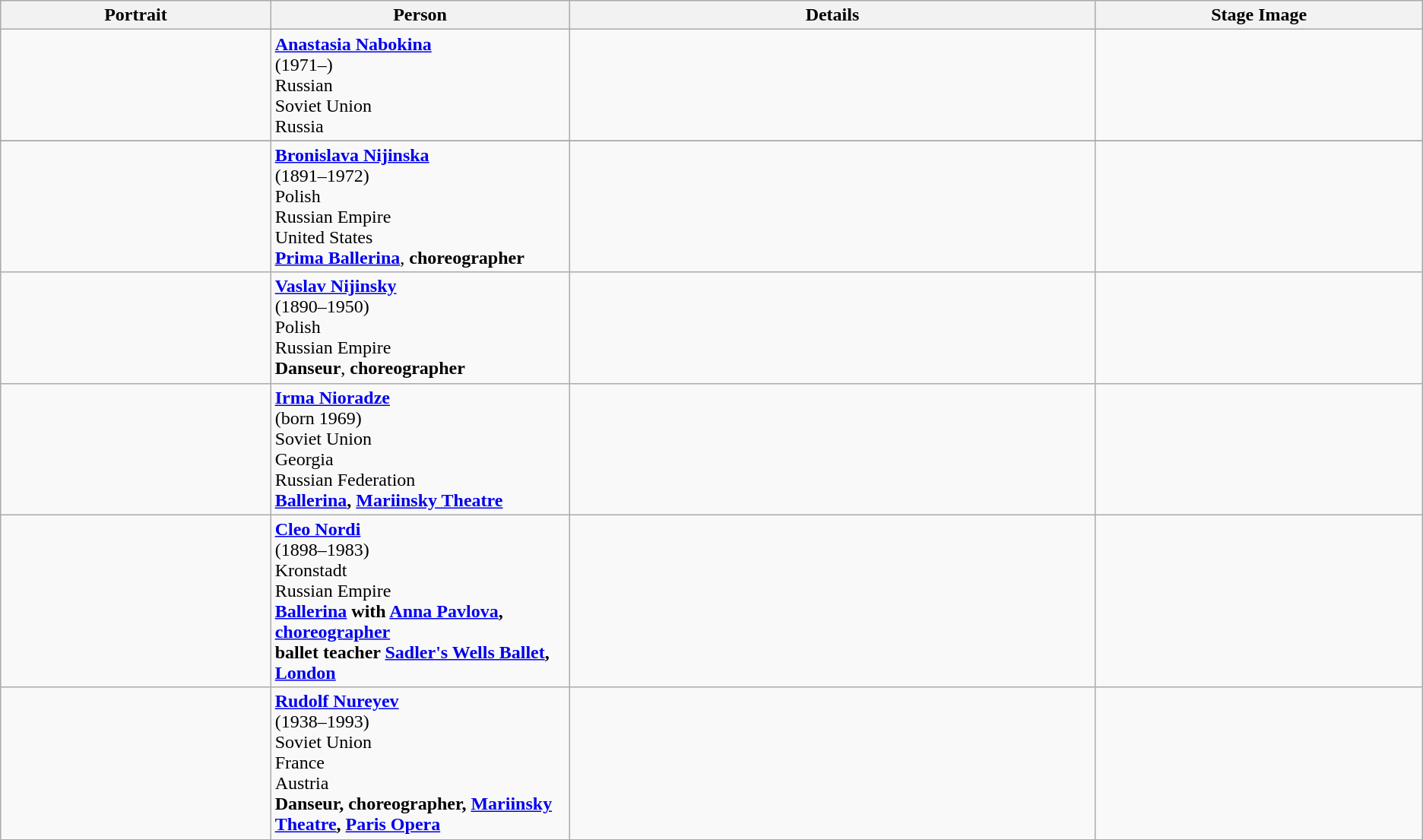<table class="wikitable">
<tr>
<th width=19%>Portrait</th>
<th width=21%>Person</th>
<th width=37%>Details</th>
<th width=23%>Stage Image</th>
</tr>
<tr>
<td></td>
<td><strong><a href='#'>Anastasia Nabokina</a></strong><br> (1971–)<br>Russian <br>Soviet Union<br>Russia</td>
<td></td>
<td></td>
</tr>
<tr>
</tr>
<tr>
<td></td>
<td><strong><a href='#'>Bronislava Nijinska</a></strong><br> (1891–1972)<br>Polish <br>Russian Empire<br>United States<br> <strong><a href='#'>Prima Ballerina</a></strong>, <strong>choreographer</strong></td>
<td></td>
<td></td>
</tr>
<tr>
<td></td>
<td><strong><a href='#'>Vaslav Nijinsky</a></strong><br> (1890–1950)<br>Polish<br>Russian Empire<br> <strong>Danseur</strong>, <strong>choreographer</strong></td>
<td></td>
<td><br></td>
</tr>
<tr>
<td></td>
<td><strong><a href='#'>Irma Nioradze</a></strong><br>(born 1969)<br>Soviet Union<br>Georgia<br>Russian Federation<br> <strong><a href='#'>Ballerina</a>, <a href='#'>Mariinsky Theatre</a></strong></td>
<td></td>
<td></td>
</tr>
<tr>
<td></td>
<td><strong><a href='#'>Cleo Nordi</a></strong><br>(1898–1983)<br>Kronstadt<br>Russian Empire<br><strong><a href='#'>Ballerina</a> with <a href='#'>Anna Pavlova</a>, <a href='#'>choreographer</a><br>ballet teacher <a href='#'>Sadler's Wells Ballet</a>, <a href='#'>London</a></strong></td>
<td></td>
<td></td>
</tr>
<tr>
<td></td>
<td><strong><a href='#'>Rudolf Nureyev</a></strong><br> (1938–1993)<br>Soviet Union<br>France<br>Austria<br> <strong>Danseur, choreographer, <a href='#'>Mariinsky Theatre</a>, <a href='#'>Paris Opera</a></strong></td>
<td></td>
<td></td>
</tr>
<tr>
</tr>
</table>
